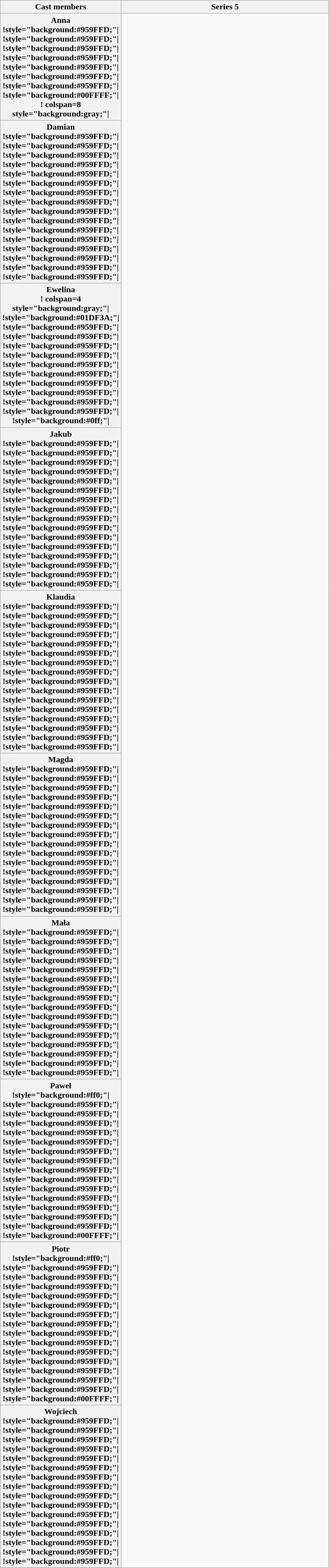<table class="wikitable" style="text-align:center; width:50%;">
<tr>
<th rowspan=2 style="width:15%;">Cast members</th>
<th colspan=16 style="text-align:center;">Series 5</th>
</tr>
<tr>
</tr>
<tr>
<th>Anna<br>!style="background:#959FFD;"|
!style="background:#959FFD;"|
!style="background:#959FFD;"|
!style="background:#959FFD;"|
!style="background:#959FFD;"|
!style="background:#959FFD;"|
!style="background:#959FFD;"|
!style="background:#00FFFF;"|
! colspan=8 style="background:gray;"|</th>
</tr>
<tr>
<th>Damian<br>!style="background:#959FFD;"|
!style="background:#959FFD;"|
!style="background:#959FFD;"|
!style="background:#959FFD;"|
!style="background:#959FFD;"|
!style="background:#959FFD;"|
!style="background:#959FFD;"|
!style="background:#959FFD;"|
!style="background:#959FFD;"|
!style="background:#959FFD;"|
!style="background:#959FFD;"|
!style="background:#959FFD;"|
!style="background:#959FFD;"|
!style="background:#959FFD;"|
!style="background:#959FFD;"|
!style="background:#959FFD;"|</th>
</tr>
<tr>
<th>Ewelina<br>! colspan=4 style="background:gray;"|
!style="background:#01DF3A;"|
!style="background:#959FFD;"|
!style="background:#959FFD;"|
!style="background:#959FFD;"|
!style="background:#959FFD;"|
!style="background:#959FFD;"|
!style="background:#959FFD;"|
!style="background:#959FFD;"|
!style="background:#959FFD;"|
!style="background:#959FFD;"|
!style="background:#959FFD;"|
!style="background:#0ff;"|</th>
</tr>
<tr>
<th>Jakub<br>!style="background:#959FFD;"|
!style="background:#959FFD;"|
!style="background:#959FFD;"|
!style="background:#959FFD;"|
!style="background:#959FFD;"|
!style="background:#959FFD;"|
!style="background:#959FFD;"|
!style="background:#959FFD;"|
!style="background:#959FFD;"|
!style="background:#959FFD;"|
!style="background:#959FFD;"|
!style="background:#959FFD;"|
!style="background:#959FFD;"|
!style="background:#959FFD;"|
!style="background:#959FFD;"|
!style="background:#959FFD;"|</th>
</tr>
<tr>
<th>Klaudia<br>!style="background:#959FFD;"|
!style="background:#959FFD;"|
!style="background:#959FFD;"|
!style="background:#959FFD;"|
!style="background:#959FFD;"|
!style="background:#959FFD;"|
!style="background:#959FFD;"|
!style="background:#959FFD;"|
!style="background:#959FFD;"|
!style="background:#959FFD;"|
!style="background:#959FFD;"|
!style="background:#959FFD;"|
!style="background:#959FFD;"|
!style="background:#959FFD;"|
!style="background:#959FFD;"|
!style="background:#959FFD;"|</th>
</tr>
<tr>
<th>Magda<br>!style="background:#959FFD;"|
!style="background:#959FFD;"|
!style="background:#959FFD;"|
!style="background:#959FFD;"|
!style="background:#959FFD;"|
!style="background:#959FFD;"|
!style="background:#959FFD;"|
!style="background:#959FFD;"|
!style="background:#959FFD;"|
!style="background:#959FFD;"|
!style="background:#959FFD;"|
!style="background:#959FFD;"|
!style="background:#959FFD;"|
!style="background:#959FFD;"|
!style="background:#959FFD;"|
!style="background:#959FFD;"|</th>
</tr>
<tr>
<th>Mała<br>!style="background:#959FFD;"|
!style="background:#959FFD;"|
!style="background:#959FFD;"|
!style="background:#959FFD;"|
!style="background:#959FFD;"|
!style="background:#959FFD;"|
!style="background:#959FFD;"|
!style="background:#959FFD;"|
!style="background:#959FFD;"|
!style="background:#959FFD;"|
!style="background:#959FFD;"|
!style="background:#959FFD;"|
!style="background:#959FFD;"|
!style="background:#959FFD;"|
!style="background:#959FFD;"|
!style="background:#959FFD;"|</th>
</tr>
<tr>
<th>Paweł<br>!style="background:#ff0;"|
!style="background:#959FFD;"|
!style="background:#959FFD;"|
!style="background:#959FFD;"|
!style="background:#959FFD;"|
!style="background:#959FFD;"|
!style="background:#959FFD;"|
!style="background:#959FFD;"|
!style="background:#959FFD;"|
!style="background:#959FFD;"|
!style="background:#959FFD;"|
!style="background:#959FFD;"|
!style="background:#959FFD;"|
!style="background:#959FFD;"|
!style="background:#959FFD;"|
!style="background:#00FFFF;"|</th>
</tr>
<tr>
<th>Piotr<br>!style="background:#ff0;"|
!style="background:#959FFD;"|
!style="background:#959FFD;"|
!style="background:#959FFD;"|
!style="background:#959FFD;"|
!style="background:#959FFD;"|
!style="background:#959FFD;"|
!style="background:#959FFD;"|
!style="background:#959FFD;"|
!style="background:#959FFD;"|
!style="background:#959FFD;"|
!style="background:#959FFD;"|
!style="background:#959FFD;"|
!style="background:#959FFD;"|
!style="background:#959FFD;"|
!style="background:#00FFFF;"|</th>
</tr>
<tr>
<th>Wojciech<br>!style="background:#959FFD;"|
!style="background:#959FFD;"|
!style="background:#959FFD;"|
!style="background:#959FFD;"|
!style="background:#959FFD;"|
!style="background:#959FFD;"|
!style="background:#959FFD;"|
!style="background:#959FFD;"|
!style="background:#959FFD;"|
!style="background:#959FFD;"|
!style="background:#959FFD;"|
!style="background:#959FFD;"|
!style="background:#959FFD;"|
!style="background:#959FFD;"|
!style="background:#959FFD;"|
!style="background:#959FFD;"|</th>
</tr>
<tr>
</tr>
</table>
